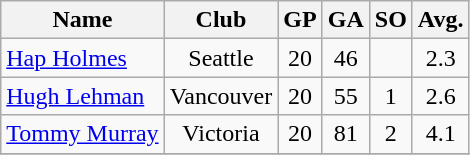<table class="wikitable" style="text-align:center;">
<tr>
<th>Name</th>
<th>Club</th>
<th>GP</th>
<th>GA</th>
<th>SO</th>
<th>Avg.</th>
</tr>
<tr>
<td align="left"><a href='#'> Hap Holmes</a></td>
<td>Seattle</td>
<td>20</td>
<td>46</td>
<td></td>
<td>2.3</td>
</tr>
<tr>
<td align="left"><a href='#'> Hugh Lehman</a></td>
<td>Vancouver</td>
<td>20</td>
<td>55</td>
<td>1</td>
<td>2.6</td>
</tr>
<tr>
<td align="left"><a href='#'> Tommy Murray</a></td>
<td>Victoria</td>
<td>20</td>
<td>81</td>
<td>2</td>
<td>4.1</td>
</tr>
<tr>
</tr>
</table>
